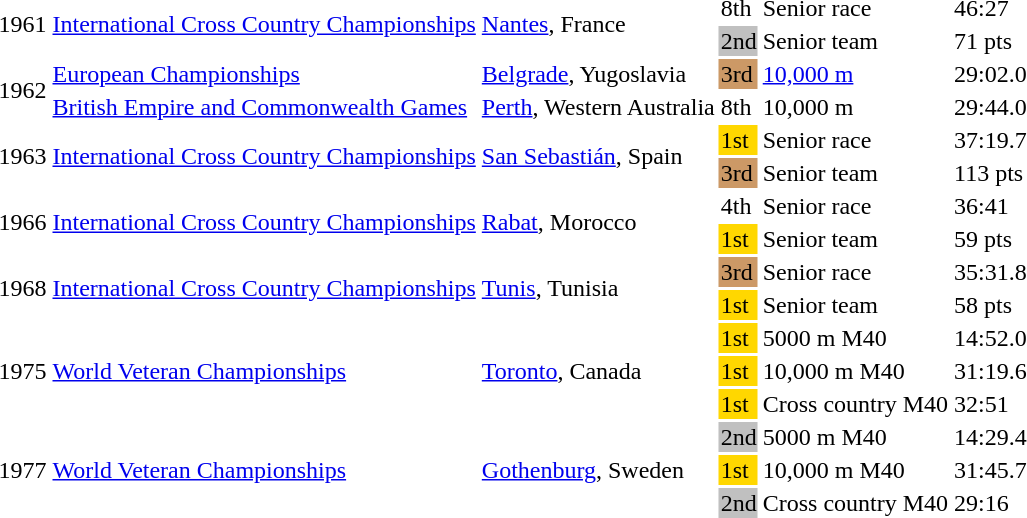<table>
<tr>
<td rowspan=2>1961</td>
<td rowspan=2><a href='#'>International Cross Country Championships</a></td>
<td rowspan=2><a href='#'>Nantes</a>, France</td>
<td>8th</td>
<td>Senior race</td>
<td>46:27</td>
</tr>
<tr>
<td bgcolor=silver>2nd</td>
<td>Senior team</td>
<td>71 pts</td>
</tr>
<tr>
<td rowspan=2>1962</td>
<td><a href='#'>European Championships</a></td>
<td><a href='#'>Belgrade</a>, Yugoslavia</td>
<td bgcolor=cc9966>3rd</td>
<td><a href='#'>10,000 m</a></td>
<td>29:02.0</td>
</tr>
<tr>
<td><a href='#'>British Empire and Commonwealth Games</a></td>
<td><a href='#'>Perth</a>, Western Australia</td>
<td>8th</td>
<td>10,000 m</td>
<td>29:44.0</td>
</tr>
<tr>
<td rowspan=2>1963</td>
<td rowspan=2><a href='#'>International Cross Country Championships</a></td>
<td rowspan=2><a href='#'>San Sebastián</a>, Spain</td>
<td bgcolor=gold>1st</td>
<td>Senior race</td>
<td>37:19.7</td>
</tr>
<tr>
<td bgcolor=cc9966>3rd</td>
<td>Senior team</td>
<td>113 pts</td>
</tr>
<tr>
<td rowspan=2>1966</td>
<td rowspan=2><a href='#'>International Cross Country Championships</a></td>
<td rowspan=2><a href='#'>Rabat</a>, Morocco</td>
<td>4th</td>
<td>Senior race</td>
<td>36:41</td>
</tr>
<tr>
<td bgcolor=gold>1st</td>
<td>Senior team</td>
<td>59 pts</td>
</tr>
<tr>
<td rowspan=2>1968</td>
<td rowspan=2><a href='#'>International Cross Country Championships</a></td>
<td rowspan=2><a href='#'>Tunis</a>, Tunisia</td>
<td bgcolor=cc9966>3rd</td>
<td>Senior race</td>
<td>35:31.8</td>
</tr>
<tr>
<td bgcolor=gold>1st</td>
<td>Senior team</td>
<td>58 pts</td>
</tr>
<tr>
<td rowspan=3>1975</td>
<td rowspan=3><a href='#'>World Veteran Championships</a></td>
<td rowspan=3><a href='#'>Toronto</a>, Canada</td>
<td bgcolor=gold>1st</td>
<td>5000 m M40</td>
<td>14:52.0</td>
</tr>
<tr>
<td bgcolor=gold>1st</td>
<td>10,000 m M40</td>
<td>31:19.6</td>
</tr>
<tr>
<td bgcolor=gold>1st</td>
<td>Cross country M40</td>
<td>32:51</td>
</tr>
<tr>
<td rowspan=3>1977</td>
<td rowspan=3><a href='#'>World Veteran Championships</a></td>
<td rowspan=3><a href='#'>Gothenburg</a>, Sweden</td>
<td bgcolor=silver>2nd</td>
<td>5000 m M40</td>
<td>14:29.4</td>
</tr>
<tr>
<td bgcolor=gold>1st</td>
<td>10,000 m M40</td>
<td>31:45.7</td>
</tr>
<tr>
<td bgcolor=silver>2nd</td>
<td>Cross country M40</td>
<td>29:16</td>
</tr>
</table>
